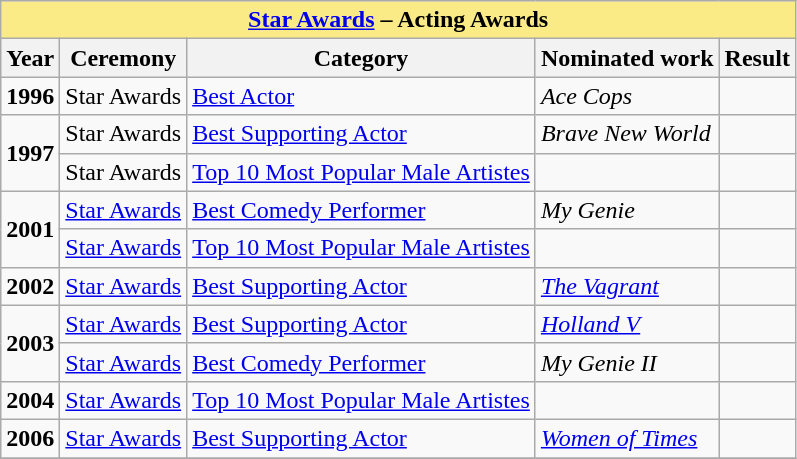<table class="wikitable sortable">
<tr>
<th colspan="5" - style="background:#FAEB86;" align="center"><a href='#'>Star Awards</a> – Acting Awards</th>
</tr>
<tr>
<th>Year</th>
<th>Ceremony</th>
<th>Category</th>
<th>Nominated work</th>
<th>Result</th>
</tr>
<tr>
<td><strong>1996</strong></td>
<td>Star Awards</td>
<td><a href='#'>Best Actor</a></td>
<td><em>Ace Cops</em> <br> </td>
<td></td>
</tr>
<tr>
<td rowspan="2"><strong>1997</strong></td>
<td>Star Awards</td>
<td><a href='#'>Best Supporting Actor</a></td>
<td><em>Brave New World</em> <br> </td>
<td></td>
</tr>
<tr>
<td>Star Awards</td>
<td><a href='#'>Top 10 Most Popular Male Artistes</a></td>
<td></td>
<td></td>
</tr>
<tr>
<td rowspan="2"><strong>2001</strong></td>
<td><a href='#'>Star Awards</a></td>
<td><a href='#'>Best Comedy Performer</a></td>
<td><em>My Genie</em></td>
<td></td>
</tr>
<tr>
<td><a href='#'>Star Awards</a></td>
<td><a href='#'>Top 10 Most Popular Male Artistes</a></td>
<td></td>
<td></td>
</tr>
<tr>
<td><strong>2002</strong></td>
<td><a href='#'>Star Awards</a></td>
<td><a href='#'>Best Supporting Actor</a></td>
<td><em><a href='#'>The Vagrant</a></em><br> </td>
<td></td>
</tr>
<tr>
<td rowspan="2"><strong>2003</strong></td>
<td><a href='#'>Star Awards</a></td>
<td><a href='#'>Best Supporting Actor</a></td>
<td><em><a href='#'>Holland V</a></em> <br> </td>
<td></td>
</tr>
<tr>
<td><a href='#'>Star Awards</a></td>
<td><a href='#'>Best Comedy Performer</a></td>
<td><em>My Genie II</em></td>
<td></td>
</tr>
<tr>
<td><strong>2004</strong></td>
<td><a href='#'> Star Awards</a></td>
<td><a href='#'>Top 10 Most Popular Male Artistes</a></td>
<td></td>
<td></td>
</tr>
<tr>
<td><strong>2006</strong></td>
<td><a href='#'> Star Awards</a></td>
<td><a href='#'>Best Supporting Actor</a></td>
<td><em><a href='#'>Women of Times</a></em> <br> </td>
<td></td>
</tr>
<tr>
</tr>
</table>
